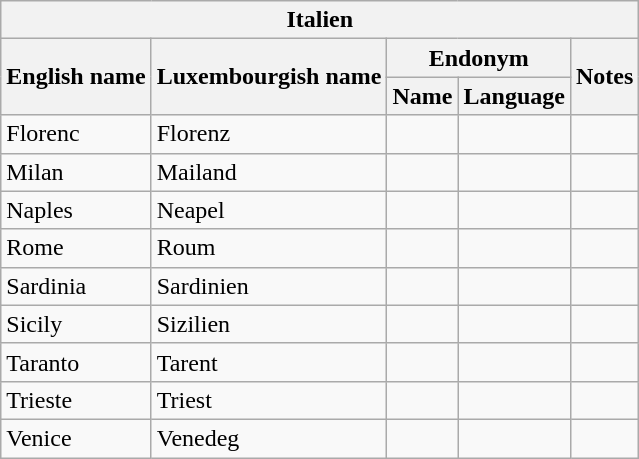<table class="wikitable sortable">
<tr>
<th colspan="5"> Italien</th>
</tr>
<tr>
<th rowspan="2">English name</th>
<th rowspan="2">Luxembourgish name</th>
<th colspan="2">Endonym</th>
<th rowspan="2">Notes</th>
</tr>
<tr>
<th>Name</th>
<th>Language</th>
</tr>
<tr>
<td>Florenc</td>
<td>Florenz</td>
<td></td>
<td></td>
<td></td>
</tr>
<tr>
<td>Milan</td>
<td>Mailand</td>
<td></td>
<td></td>
<td></td>
</tr>
<tr>
<td>Naples</td>
<td>Neapel</td>
<td></td>
<td></td>
<td></td>
</tr>
<tr>
<td>Rome</td>
<td>Roum</td>
<td></td>
<td></td>
<td></td>
</tr>
<tr>
<td>Sardinia</td>
<td>Sardinien</td>
<td></td>
<td></td>
<td></td>
</tr>
<tr>
<td>Sicily</td>
<td>Sizilien</td>
<td></td>
<td></td>
<td></td>
</tr>
<tr>
<td>Taranto</td>
<td>Tarent</td>
<td></td>
<td></td>
<td></td>
</tr>
<tr>
<td>Trieste</td>
<td>Triest</td>
<td></td>
<td></td>
<td></td>
</tr>
<tr>
<td>Venice</td>
<td>Venedeg</td>
<td></td>
<td></td>
<td></td>
</tr>
</table>
